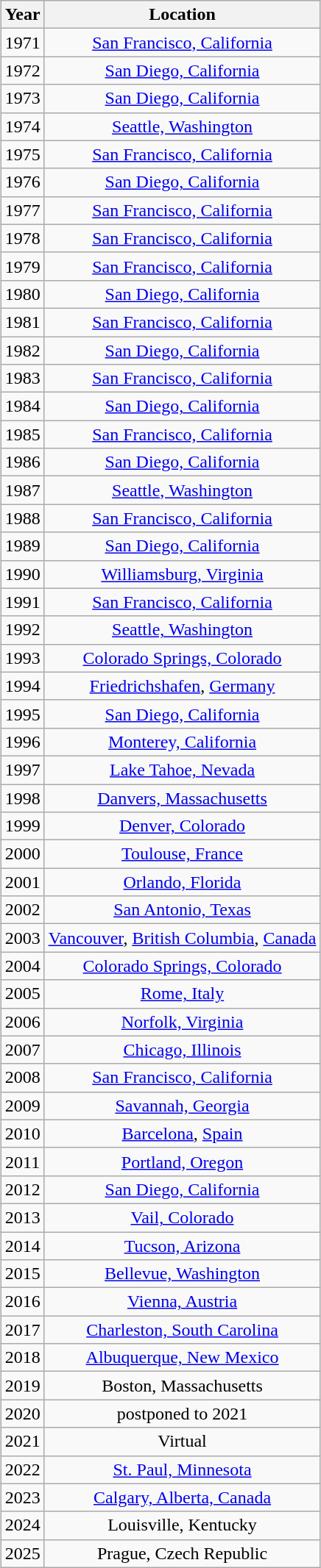<table class="wikitable sortable" style="text-align:center;margin: 1em auto 1em auto;">
<tr>
<th>Year</th>
<th>Location</th>
</tr>
<tr>
<td>1971</td>
<td><a href='#'>San Francisco, California</a></td>
</tr>
<tr>
<td>1972</td>
<td><a href='#'>San Diego, California</a></td>
</tr>
<tr>
<td>1973</td>
<td><a href='#'>San Diego, California</a></td>
</tr>
<tr>
<td>1974</td>
<td><a href='#'>Seattle, Washington</a></td>
</tr>
<tr>
<td>1975</td>
<td><a href='#'>San Francisco, California</a></td>
</tr>
<tr>
<td>1976</td>
<td><a href='#'>San Diego, California</a></td>
</tr>
<tr>
<td>1977</td>
<td><a href='#'>San Francisco, California</a></td>
</tr>
<tr>
<td>1978</td>
<td><a href='#'>San Francisco, California</a></td>
</tr>
<tr>
<td>1979</td>
<td><a href='#'>San Francisco, California</a></td>
</tr>
<tr>
<td>1980</td>
<td><a href='#'>San Diego, California</a></td>
</tr>
<tr>
<td>1981</td>
<td><a href='#'>San Francisco, California</a></td>
</tr>
<tr>
<td>1982</td>
<td><a href='#'>San Diego, California</a></td>
</tr>
<tr>
<td>1983</td>
<td><a href='#'>San Francisco, California</a></td>
</tr>
<tr>
<td>1984</td>
<td><a href='#'>San Diego, California</a></td>
</tr>
<tr>
<td>1985</td>
<td><a href='#'>San Francisco, California</a></td>
</tr>
<tr>
<td>1986</td>
<td><a href='#'>San Diego, California</a></td>
</tr>
<tr>
<td>1987</td>
<td><a href='#'>Seattle, Washington</a></td>
</tr>
<tr>
<td>1988</td>
<td><a href='#'>San Francisco, California</a></td>
</tr>
<tr>
<td>1989</td>
<td><a href='#'>San Diego, California</a></td>
</tr>
<tr>
<td>1990</td>
<td><a href='#'>Williamsburg, Virginia</a></td>
</tr>
<tr>
<td>1991</td>
<td><a href='#'>San Francisco, California</a></td>
</tr>
<tr>
<td>1992</td>
<td><a href='#'>Seattle, Washington</a></td>
</tr>
<tr>
<td>1993</td>
<td><a href='#'>Colorado Springs, Colorado</a></td>
</tr>
<tr>
<td>1994</td>
<td><a href='#'>Friedrichshafen</a>, <a href='#'>Germany</a></td>
</tr>
<tr>
<td>1995</td>
<td><a href='#'>San Diego, California</a></td>
</tr>
<tr>
<td>1996</td>
<td><a href='#'>Monterey, California</a></td>
</tr>
<tr>
<td>1997</td>
<td><a href='#'>Lake Tahoe, Nevada</a></td>
</tr>
<tr>
<td>1998</td>
<td><a href='#'>Danvers, Massachusetts</a></td>
</tr>
<tr>
<td>1999</td>
<td><a href='#'>Denver, Colorado</a></td>
</tr>
<tr>
<td>2000</td>
<td><a href='#'>Toulouse, France</a></td>
</tr>
<tr>
<td>2001</td>
<td><a href='#'>Orlando, Florida</a></td>
</tr>
<tr>
<td>2002</td>
<td><a href='#'>San Antonio, Texas</a></td>
</tr>
<tr>
<td>2003</td>
<td><a href='#'>Vancouver</a>, <a href='#'>British Columbia</a>, <a href='#'>Canada</a></td>
</tr>
<tr>
<td>2004</td>
<td><a href='#'>Colorado Springs, Colorado</a></td>
</tr>
<tr>
<td>2005</td>
<td><a href='#'>Rome, Italy</a></td>
</tr>
<tr>
<td>2006</td>
<td><a href='#'>Norfolk, Virginia</a></td>
</tr>
<tr>
<td>2007</td>
<td><a href='#'>Chicago, Illinois</a></td>
</tr>
<tr>
<td>2008</td>
<td><a href='#'>San Francisco, California</a></td>
</tr>
<tr>
<td>2009</td>
<td><a href='#'>Savannah, Georgia</a></td>
</tr>
<tr>
<td>2010</td>
<td><a href='#'>Barcelona</a>, <a href='#'>Spain</a></td>
</tr>
<tr>
<td>2011</td>
<td><a href='#'>Portland, Oregon</a></td>
</tr>
<tr>
<td>2012</td>
<td><a href='#'>San Diego, California</a></td>
</tr>
<tr>
<td>2013</td>
<td><a href='#'>Vail, Colorado</a></td>
</tr>
<tr>
<td>2014</td>
<td><a href='#'>Tucson, Arizona</a></td>
</tr>
<tr>
<td>2015</td>
<td><a href='#'>Bellevue, Washington</a></td>
</tr>
<tr>
<td>2016</td>
<td><a href='#'>Vienna, Austria</a></td>
</tr>
<tr>
<td>2017</td>
<td><a href='#'>Charleston, South Carolina</a></td>
</tr>
<tr>
<td>2018</td>
<td><a href='#'>Albuquerque, New Mexico</a></td>
</tr>
<tr>
<td>2019</td>
<td>Boston, Massachusetts</td>
</tr>
<tr>
<td>2020</td>
<td>postponed to 2021</td>
</tr>
<tr>
<td>2021</td>
<td>Virtual</td>
</tr>
<tr>
<td>2022</td>
<td><a href='#'>St. Paul, Minnesota</a></td>
</tr>
<tr>
<td>2023</td>
<td><a href='#'>Calgary, Alberta, Canada</a></td>
</tr>
<tr>
<td>2024</td>
<td>Louisville, Kentucky</td>
</tr>
<tr>
<td>2025</td>
<td>Prague, Czech Republic</td>
</tr>
</table>
